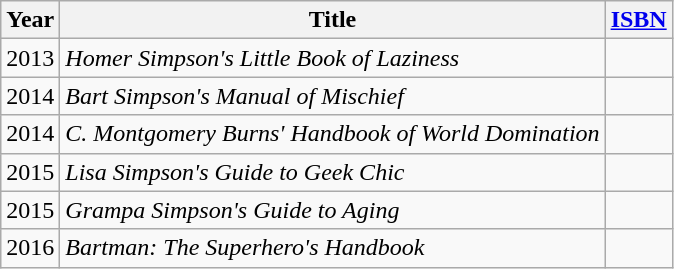<table class="wikitable sortable">
<tr>
<th>Year</th>
<th>Title</th>
<th><a href='#'>ISBN</a></th>
</tr>
<tr>
<td>2013</td>
<td><em>Homer Simpson's Little Book of Laziness</em></td>
<td></td>
</tr>
<tr>
<td>2014</td>
<td><em>Bart Simpson's Manual of Mischief</em></td>
<td></td>
</tr>
<tr>
<td>2014</td>
<td><em>C. Montgomery Burns' Handbook of World Domination</em></td>
<td></td>
</tr>
<tr>
<td>2015</td>
<td><em>Lisa Simpson's Guide to Geek Chic</em></td>
<td></td>
</tr>
<tr>
<td>2015</td>
<td><em>Grampa Simpson's Guide to Aging</em></td>
<td></td>
</tr>
<tr>
<td>2016</td>
<td><em>Bartman: The Superhero's Handbook</em></td>
<td></td>
</tr>
</table>
